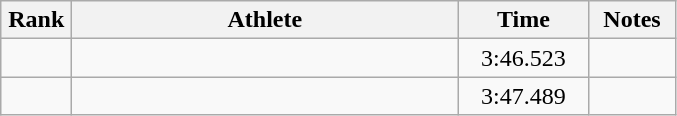<table class=wikitable style="text-align:center">
<tr>
<th width=40>Rank</th>
<th width=250>Athlete</th>
<th width=80>Time</th>
<th width=50>Notes</th>
</tr>
<tr>
<td></td>
<td align=left></td>
<td>3:46.523</td>
<td></td>
</tr>
<tr>
<td></td>
<td align=left></td>
<td>3:47.489</td>
<td></td>
</tr>
</table>
